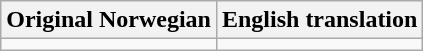<table class="wikitable">
<tr>
<th><strong>Original Norwegian</strong></th>
<th><strong>English translation</strong></th>
</tr>
<tr>
<td></td>
<td></td>
</tr>
</table>
